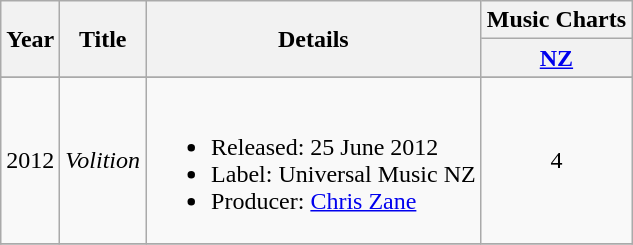<table class="wikitable plainrowheaders">
<tr>
<th rowspan="2">Year</th>
<th rowspan="2">Title</th>
<th rowspan="2">Details</th>
<th colspan="2">Music Charts</th>
</tr>
<tr>
<th><a href='#'>NZ</a></th>
</tr>
<tr>
</tr>
<tr>
<td>2012</td>
<td><em>Volition</em></td>
<td><br><ul><li>Released: 25 June 2012</li><li>Label: Universal Music NZ</li><li>Producer: <a href='#'>Chris Zane</a></li></ul></td>
<td align=center>4</td>
</tr>
<tr>
</tr>
</table>
